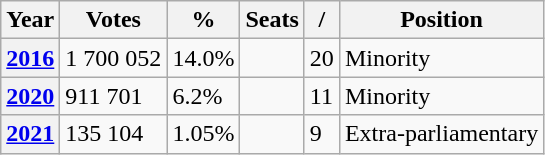<table class="wikitable">
<tr>
<th>Year</th>
<th>Votes</th>
<th>%</th>
<th>Seats</th>
<th>/</th>
<th>Position</th>
</tr>
<tr>
<th><a href='#'>2016</a></th>
<td>1 700 052</td>
<td>14.0%</td>
<td></td>
<td> 20</td>
<td>Minority</td>
</tr>
<tr>
<th><a href='#'>2020</a></th>
<td>911 701</td>
<td>6.2%</td>
<td></td>
<td> 11</td>
<td>Minority</td>
</tr>
<tr>
<th><a href='#'>2021</a></th>
<td>135 104</td>
<td>1.05%</td>
<td></td>
<td> 9</td>
<td>Extra-parliamentary</td>
</tr>
</table>
